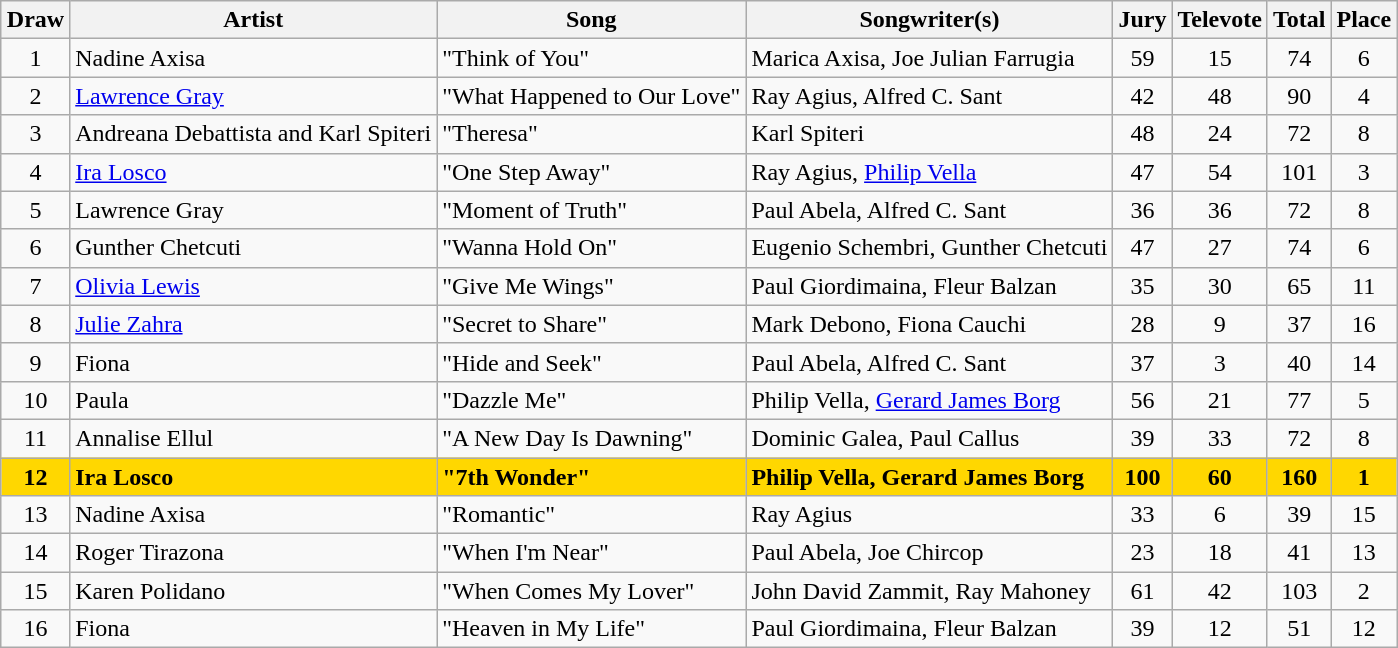<table class="sortable wikitable" style="margin: 1em auto 1em auto; text-align:center">
<tr>
<th>Draw</th>
<th>Artist</th>
<th>Song</th>
<th>Songwriter(s)</th>
<th>Jury</th>
<th>Televote</th>
<th>Total</th>
<th>Place</th>
</tr>
<tr>
<td>1</td>
<td align="left">Nadine Axisa</td>
<td align="left">"Think of You"</td>
<td align="left">Marica Axisa, Joe Julian Farrugia</td>
<td>59</td>
<td>15</td>
<td>74</td>
<td>6</td>
</tr>
<tr>
<td>2</td>
<td align="left"><a href='#'>Lawrence Gray</a></td>
<td align="left">"What Happened to Our Love"</td>
<td align="left">Ray Agius, Alfred C. Sant</td>
<td>42</td>
<td>48</td>
<td>90</td>
<td>4</td>
</tr>
<tr>
<td>3</td>
<td align="left">Andreana Debattista and Karl Spiteri</td>
<td align="left">"Theresa"</td>
<td align="left">Karl Spiteri</td>
<td>48</td>
<td>24</td>
<td>72</td>
<td>8</td>
</tr>
<tr>
<td>4</td>
<td align="left"><a href='#'>Ira Losco</a></td>
<td align="left">"One Step Away"</td>
<td align="left">Ray Agius, <a href='#'>Philip Vella</a></td>
<td>47</td>
<td>54</td>
<td>101</td>
<td>3</td>
</tr>
<tr>
<td>5</td>
<td align="left">Lawrence Gray</td>
<td align="left">"Moment of Truth"</td>
<td align="left">Paul Abela, Alfred C. Sant</td>
<td>36</td>
<td>36</td>
<td>72</td>
<td>8</td>
</tr>
<tr>
<td>6</td>
<td align="left">Gunther Chetcuti</td>
<td align="left">"Wanna Hold On"</td>
<td align="left">Eugenio Schembri, Gunther Chetcuti</td>
<td>47</td>
<td>27</td>
<td>74</td>
<td>6</td>
</tr>
<tr>
<td>7</td>
<td align="left"><a href='#'>Olivia Lewis</a></td>
<td align="left">"Give Me Wings"</td>
<td align="left">Paul Giordimaina, Fleur Balzan</td>
<td>35</td>
<td>30</td>
<td>65</td>
<td>11</td>
</tr>
<tr>
<td>8</td>
<td align="left"><a href='#'>Julie Zahra</a></td>
<td align="left">"Secret to Share"</td>
<td align="left">Mark Debono, Fiona Cauchi</td>
<td>28</td>
<td>9</td>
<td>37</td>
<td>16</td>
</tr>
<tr>
<td>9</td>
<td align="left">Fiona</td>
<td align="left">"Hide and Seek"</td>
<td align="left">Paul Abela, Alfred C. Sant</td>
<td>37</td>
<td>3</td>
<td>40</td>
<td>14</td>
</tr>
<tr>
<td>10</td>
<td align="left">Paula</td>
<td align="left">"Dazzle Me"</td>
<td align="left">Philip Vella, <a href='#'>Gerard James Borg</a></td>
<td>56</td>
<td>21</td>
<td>77</td>
<td>5</td>
</tr>
<tr>
<td>11</td>
<td align="left">Annalise Ellul</td>
<td align="left">"A New Day Is Dawning"</td>
<td align="left">Dominic Galea, Paul Callus</td>
<td>39</td>
<td>33</td>
<td>72</td>
<td>8</td>
</tr>
<tr style="font-weight:bold; background:gold;">
<td>12</td>
<td align="left">Ira Losco</td>
<td align="left">"7th Wonder"</td>
<td align="left">Philip Vella, Gerard James Borg</td>
<td>100</td>
<td>60</td>
<td>160</td>
<td>1</td>
</tr>
<tr>
<td>13</td>
<td align="left">Nadine Axisa</td>
<td align="left">"Romantic"</td>
<td align="left">Ray Agius</td>
<td>33</td>
<td>6</td>
<td>39</td>
<td>15</td>
</tr>
<tr>
<td>14</td>
<td align="left">Roger Tirazona</td>
<td align="left">"When I'm Near"</td>
<td align="left">Paul Abela, Joe Chircop</td>
<td>23</td>
<td>18</td>
<td>41</td>
<td>13</td>
</tr>
<tr>
<td>15</td>
<td align="left">Karen Polidano</td>
<td align="left">"When Comes My Lover"</td>
<td align="left">John David Zammit, Ray Mahoney</td>
<td>61</td>
<td>42</td>
<td>103</td>
<td>2</td>
</tr>
<tr>
<td>16</td>
<td align="left">Fiona</td>
<td align="left">"Heaven in My Life"</td>
<td align="left">Paul Giordimaina, Fleur Balzan</td>
<td>39</td>
<td>12</td>
<td>51</td>
<td>12</td>
</tr>
</table>
